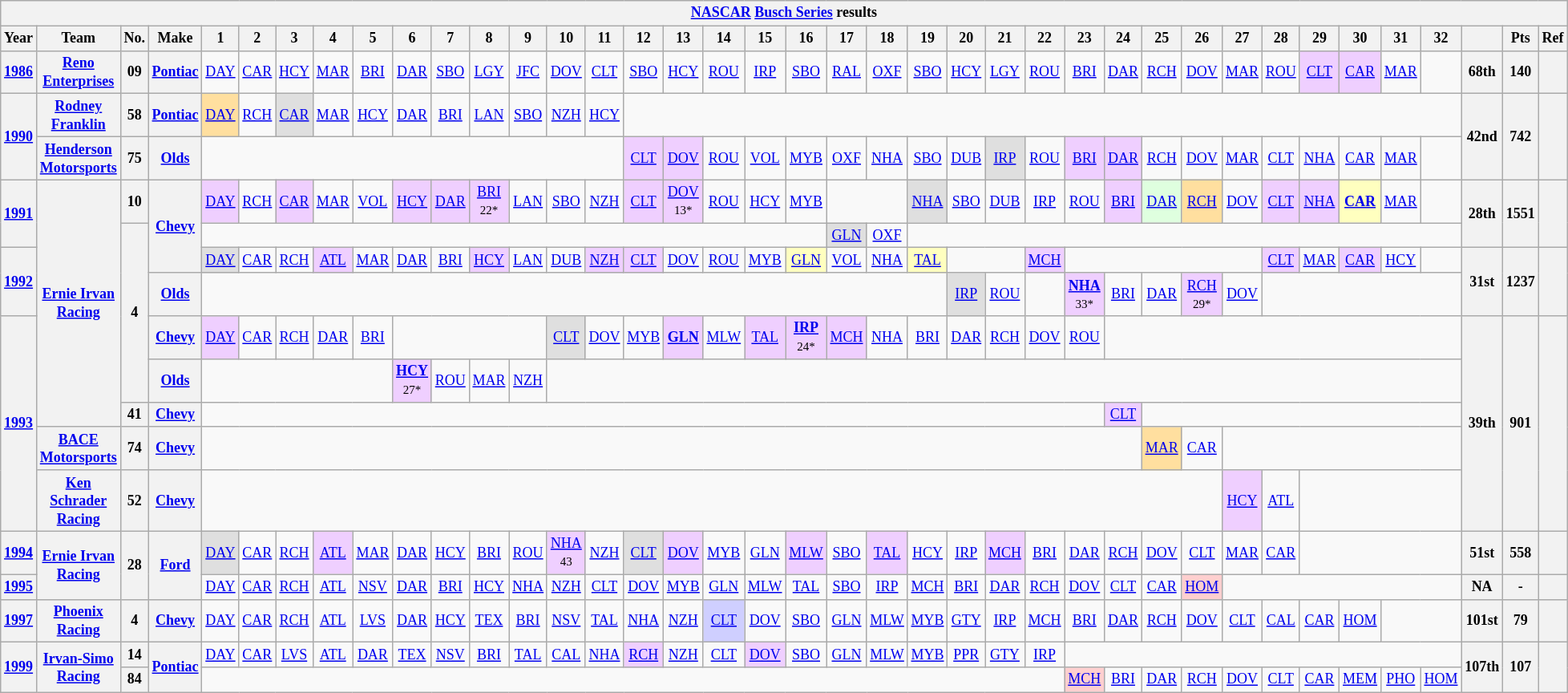<table class="wikitable" style="text-align:center; font-size:75%">
<tr>
<th colspan=42><a href='#'>NASCAR</a> <a href='#'>Busch Series</a> results</th>
</tr>
<tr>
<th>Year</th>
<th>Team</th>
<th>No.</th>
<th>Make</th>
<th>1</th>
<th>2</th>
<th>3</th>
<th>4</th>
<th>5</th>
<th>6</th>
<th>7</th>
<th>8</th>
<th>9</th>
<th>10</th>
<th>11</th>
<th>12</th>
<th>13</th>
<th>14</th>
<th>15</th>
<th>16</th>
<th>17</th>
<th>18</th>
<th>19</th>
<th>20</th>
<th>21</th>
<th>22</th>
<th>23</th>
<th>24</th>
<th>25</th>
<th>26</th>
<th>27</th>
<th>28</th>
<th>29</th>
<th>30</th>
<th>31</th>
<th>32</th>
<th></th>
<th>Pts</th>
<th>Ref</th>
</tr>
<tr>
<th><a href='#'>1986</a></th>
<th><a href='#'>Reno Enterprises</a></th>
<th>09</th>
<th><a href='#'>Pontiac</a></th>
<td><a href='#'>DAY</a></td>
<td><a href='#'>CAR</a></td>
<td><a href='#'>HCY</a></td>
<td><a href='#'>MAR</a></td>
<td><a href='#'>BRI</a></td>
<td><a href='#'>DAR</a></td>
<td><a href='#'>SBO</a></td>
<td><a href='#'>LGY</a></td>
<td><a href='#'>JFC</a></td>
<td><a href='#'>DOV</a></td>
<td><a href='#'>CLT</a></td>
<td><a href='#'>SBO</a></td>
<td><a href='#'>HCY</a></td>
<td><a href='#'>ROU</a></td>
<td><a href='#'>IRP</a></td>
<td><a href='#'>SBO</a></td>
<td><a href='#'>RAL</a></td>
<td><a href='#'>OXF</a></td>
<td><a href='#'>SBO</a></td>
<td><a href='#'>HCY</a></td>
<td><a href='#'>LGY</a></td>
<td><a href='#'>ROU</a></td>
<td><a href='#'>BRI</a></td>
<td><a href='#'>DAR</a></td>
<td><a href='#'>RCH</a></td>
<td><a href='#'>DOV</a></td>
<td><a href='#'>MAR</a></td>
<td><a href='#'>ROU</a></td>
<td style="background:#EFCFFF;"><a href='#'>CLT</a><br></td>
<td style="background:#EFCFFF;"><a href='#'>CAR</a><br></td>
<td><a href='#'>MAR</a></td>
<td></td>
<th>68th</th>
<th>140</th>
<th></th>
</tr>
<tr>
<th rowspan=2><a href='#'>1990</a></th>
<th><a href='#'>Rodney Franklin</a></th>
<th>58</th>
<th><a href='#'>Pontiac</a></th>
<td style="background:#FFDF9F;"><a href='#'>DAY</a><br></td>
<td><a href='#'>RCH</a></td>
<td style="background:#DFDFDF;"><a href='#'>CAR</a><br></td>
<td><a href='#'>MAR</a></td>
<td><a href='#'>HCY</a></td>
<td><a href='#'>DAR</a></td>
<td><a href='#'>BRI</a></td>
<td><a href='#'>LAN</a></td>
<td><a href='#'>SBO</a></td>
<td><a href='#'>NZH</a></td>
<td><a href='#'>HCY</a></td>
<td colspan=21></td>
<th rowspan=2>42nd</th>
<th rowspan=2>742</th>
<th rowspan=2></th>
</tr>
<tr>
<th><a href='#'>Henderson Motorsports</a></th>
<th>75</th>
<th><a href='#'>Olds</a></th>
<td colspan=11></td>
<td style="background:#EFCFFF;"><a href='#'>CLT</a><br></td>
<td style="background:#EFCFFF;"><a href='#'>DOV</a><br></td>
<td><a href='#'>ROU</a></td>
<td><a href='#'>VOL</a></td>
<td><a href='#'>MYB</a></td>
<td><a href='#'>OXF</a></td>
<td><a href='#'>NHA</a></td>
<td><a href='#'>SBO</a></td>
<td><a href='#'>DUB</a></td>
<td style="background:#DFDFDF;"><a href='#'>IRP</a><br></td>
<td><a href='#'>ROU</a></td>
<td style="background:#EFCFFF;"><a href='#'>BRI</a><br></td>
<td style="background:#EFCFFF;"><a href='#'>DAR</a><br></td>
<td><a href='#'>RCH</a></td>
<td><a href='#'>DOV</a></td>
<td><a href='#'>MAR</a></td>
<td><a href='#'>CLT</a></td>
<td><a href='#'>NHA</a></td>
<td><a href='#'>CAR</a></td>
<td><a href='#'>MAR</a></td>
<td></td>
</tr>
<tr>
<th rowspan=2><a href='#'>1991</a></th>
<th rowspan=7><a href='#'>Ernie Irvan Racing</a></th>
<th>10</th>
<th rowspan=3><a href='#'>Chevy</a></th>
<td style="background:#EFCFFF;"><a href='#'>DAY</a><br></td>
<td><a href='#'>RCH</a></td>
<td style="background:#EFCFFF;"><a href='#'>CAR</a><br></td>
<td><a href='#'>MAR</a></td>
<td><a href='#'>VOL</a></td>
<td style="background:#EFCFFF;"><a href='#'>HCY</a><br></td>
<td style="background:#EFCFFF;"><a href='#'>DAR</a><br></td>
<td style="background:#EFCFFF;"><a href='#'>BRI</a><br><small>22*</small></td>
<td><a href='#'>LAN</a></td>
<td><a href='#'>SBO</a></td>
<td><a href='#'>NZH</a></td>
<td style="background:#EFCFFF;"><a href='#'>CLT</a><br></td>
<td style="background:#EFCFFF;"><a href='#'>DOV</a><br><small>13*</small></td>
<td><a href='#'>ROU</a></td>
<td><a href='#'>HCY</a></td>
<td><a href='#'>MYB</a></td>
<td colspan=2></td>
<td style="background:#DFDFDF;"><a href='#'>NHA</a><br></td>
<td><a href='#'>SBO</a></td>
<td><a href='#'>DUB</a></td>
<td><a href='#'>IRP</a></td>
<td><a href='#'>ROU</a></td>
<td style="background:#EFCFFF;"><a href='#'>BRI</a><br></td>
<td style="background:#DFFFDF;"><a href='#'>DAR</a><br></td>
<td style="background:#FFDF9F;"><a href='#'>RCH</a><br></td>
<td><a href='#'>DOV</a></td>
<td style="background:#EFCFFF;"><a href='#'>CLT</a><br></td>
<td style="background:#EFCFFF;"><a href='#'>NHA</a><br></td>
<td style="background:#FFFFBF;"><strong><a href='#'>CAR</a></strong><br></td>
<td><a href='#'>MAR</a></td>
<td></td>
<th rowspan=2>28th</th>
<th rowspan=2>1551</th>
<th rowspan=2></th>
</tr>
<tr>
<th rowspan=5>4</th>
<td colspan=16></td>
<td style="background:#DFDFDF;"><a href='#'>GLN</a><br></td>
<td><a href='#'>OXF</a></td>
<td colspan=14></td>
</tr>
<tr>
<th rowspan=2><a href='#'>1992</a></th>
<td style="background:#DFDFDF;"><a href='#'>DAY</a><br></td>
<td><a href='#'>CAR</a></td>
<td><a href='#'>RCH</a></td>
<td style="background:#EFCFFF;"><a href='#'>ATL</a><br></td>
<td><a href='#'>MAR</a></td>
<td><a href='#'>DAR</a></td>
<td><a href='#'>BRI</a></td>
<td style="background:#EFCFFF;"><a href='#'>HCY</a><br></td>
<td><a href='#'>LAN</a></td>
<td><a href='#'>DUB</a></td>
<td style="background:#EFCFFF;"><a href='#'>NZH</a><br></td>
<td style="background:#EFCFFF;"><a href='#'>CLT</a><br></td>
<td><a href='#'>DOV</a></td>
<td><a href='#'>ROU</a></td>
<td><a href='#'>MYB</a></td>
<td style="background:#FFFFBF;"><a href='#'>GLN</a><br></td>
<td><a href='#'>VOL</a></td>
<td><a href='#'>NHA</a></td>
<td style="background:#FFFFBF;"><a href='#'>TAL</a><br></td>
<td colspan=2></td>
<td style="background:#EFCFFF;"><a href='#'>MCH</a><br></td>
<td colspan=5></td>
<td style="background:#EFCFFF;"><a href='#'>CLT</a><br></td>
<td><a href='#'>MAR</a></td>
<td style="background:#EFCFFF;"><a href='#'>CAR</a><br></td>
<td><a href='#'>HCY</a></td>
<td></td>
<th rowspan=2>31st</th>
<th rowspan=2>1237</th>
<th rowspan=2></th>
</tr>
<tr>
<th><a href='#'>Olds</a></th>
<td colspan=19></td>
<td style="background:#DFDFDF;"><a href='#'>IRP</a><br></td>
<td><a href='#'>ROU</a></td>
<td></td>
<td style="background:#EFCFFF;"><strong><a href='#'>NHA</a></strong><br><small>33*</small></td>
<td><a href='#'>BRI</a></td>
<td><a href='#'>DAR</a></td>
<td style="background:#EFCFFF;"><a href='#'>RCH</a><br><small>29*</small></td>
<td><a href='#'>DOV</a></td>
<td colspan=5></td>
</tr>
<tr>
<th rowspan=5><a href='#'>1993</a></th>
<th><a href='#'>Chevy</a></th>
<td style="background:#EFCFFF;"><a href='#'>DAY</a><br></td>
<td><a href='#'>CAR</a></td>
<td><a href='#'>RCH</a></td>
<td><a href='#'>DAR</a></td>
<td><a href='#'>BRI</a></td>
<td colspan=4></td>
<td style="background:#DFDFDF;"><a href='#'>CLT</a><br></td>
<td><a href='#'>DOV</a></td>
<td><a href='#'>MYB</a></td>
<td style="background:#EFCFFF;"><strong><a href='#'>GLN</a></strong><br></td>
<td><a href='#'>MLW</a></td>
<td style="background:#EFCFFF;"><a href='#'>TAL</a><br></td>
<td style="background:#EFCFFF;"><strong><a href='#'>IRP</a></strong><br><small>24*</small></td>
<td style="background:#EFCFFF;"><a href='#'>MCH</a><br></td>
<td><a href='#'>NHA</a></td>
<td><a href='#'>BRI</a></td>
<td><a href='#'>DAR</a></td>
<td><a href='#'>RCH</a></td>
<td><a href='#'>DOV</a></td>
<td><a href='#'>ROU</a></td>
<td colspan=9></td>
<th rowspan=5>39th</th>
<th rowspan=5>901</th>
<th rowspan=5></th>
</tr>
<tr>
<th><a href='#'>Olds</a></th>
<td colspan=5></td>
<td style="background:#EFCFFF;"><strong><a href='#'>HCY</a></strong><br><small>27*</small></td>
<td><a href='#'>ROU</a></td>
<td><a href='#'>MAR</a></td>
<td><a href='#'>NZH</a></td>
<td colspan=23></td>
</tr>
<tr>
<th>41</th>
<th><a href='#'>Chevy</a></th>
<td colspan=23></td>
<td style="background:#EFCFFF;"><a href='#'>CLT</a><br></td>
<td colspan=8></td>
</tr>
<tr>
<th><a href='#'>BACE Motorsports</a></th>
<th>74</th>
<th><a href='#'>Chevy</a></th>
<td colspan=24></td>
<td style="background:#FFDF9F;"><a href='#'>MAR</a><br></td>
<td><a href='#'>CAR</a></td>
<td colspan=6></td>
</tr>
<tr>
<th><a href='#'>Ken Schrader Racing</a></th>
<th>52</th>
<th><a href='#'>Chevy</a></th>
<td colspan=26></td>
<td style="background:#EFCFFF;"><a href='#'>HCY</a><br></td>
<td><a href='#'>ATL</a></td>
<td colspan=4></td>
</tr>
<tr>
<th><a href='#'>1994</a></th>
<th rowspan=2><a href='#'>Ernie Irvan Racing</a></th>
<th rowspan=2>28</th>
<th rowspan=2><a href='#'>Ford</a></th>
<td style="background:#DFDFDF;"><a href='#'>DAY</a><br></td>
<td><a href='#'>CAR</a></td>
<td><a href='#'>RCH</a></td>
<td style="background:#EFCFFF;"><a href='#'>ATL</a><br></td>
<td><a href='#'>MAR</a></td>
<td><a href='#'>DAR</a></td>
<td><a href='#'>HCY</a></td>
<td><a href='#'>BRI</a></td>
<td><a href='#'>ROU</a></td>
<td style="background:#EFCFFF;"><a href='#'>NHA</a><br><small>43</small></td>
<td><a href='#'>NZH</a></td>
<td style="background:#DFDFDF;"><a href='#'>CLT</a><br></td>
<td style="background:#EFCFFF;"><a href='#'>DOV</a><br></td>
<td><a href='#'>MYB</a></td>
<td><a href='#'>GLN</a></td>
<td style="background:#EFCFFF;"><a href='#'>MLW</a><br></td>
<td><a href='#'>SBO</a></td>
<td style="background:#EFCFFF;"><a href='#'>TAL</a><br></td>
<td><a href='#'>HCY</a></td>
<td><a href='#'>IRP</a></td>
<td style="background:#EFCFFF;"><a href='#'>MCH</a><br></td>
<td><a href='#'>BRI</a></td>
<td><a href='#'>DAR</a></td>
<td><a href='#'>RCH</a></td>
<td><a href='#'>DOV</a></td>
<td><a href='#'>CLT</a></td>
<td><a href='#'>MAR</a></td>
<td><a href='#'>CAR</a></td>
<td colspan=4></td>
<th>51st</th>
<th>558</th>
<th></th>
</tr>
<tr>
<th><a href='#'>1995</a></th>
<td><a href='#'>DAY</a></td>
<td><a href='#'>CAR</a></td>
<td><a href='#'>RCH</a></td>
<td><a href='#'>ATL</a></td>
<td><a href='#'>NSV</a></td>
<td><a href='#'>DAR</a></td>
<td><a href='#'>BRI</a></td>
<td><a href='#'>HCY</a></td>
<td><a href='#'>NHA</a></td>
<td><a href='#'>NZH</a></td>
<td><a href='#'>CLT</a></td>
<td><a href='#'>DOV</a></td>
<td><a href='#'>MYB</a></td>
<td><a href='#'>GLN</a></td>
<td><a href='#'>MLW</a></td>
<td><a href='#'>TAL</a></td>
<td><a href='#'>SBO</a></td>
<td><a href='#'>IRP</a></td>
<td><a href='#'>MCH</a></td>
<td><a href='#'>BRI</a></td>
<td><a href='#'>DAR</a></td>
<td><a href='#'>RCH</a></td>
<td><a href='#'>DOV</a></td>
<td><a href='#'>CLT</a></td>
<td><a href='#'>CAR</a></td>
<td style="background:#FFCFCF;"><a href='#'>HOM</a><br></td>
<td colspan=6></td>
<th>NA</th>
<th>-</th>
<th></th>
</tr>
<tr>
<th><a href='#'>1997</a></th>
<th><a href='#'>Phoenix Racing</a></th>
<th>4</th>
<th><a href='#'>Chevy</a></th>
<td><a href='#'>DAY</a></td>
<td><a href='#'>CAR</a></td>
<td><a href='#'>RCH</a></td>
<td><a href='#'>ATL</a></td>
<td><a href='#'>LVS</a></td>
<td><a href='#'>DAR</a></td>
<td><a href='#'>HCY</a></td>
<td><a href='#'>TEX</a></td>
<td><a href='#'>BRI</a></td>
<td><a href='#'>NSV</a></td>
<td><a href='#'>TAL</a></td>
<td><a href='#'>NHA</a></td>
<td><a href='#'>NZH</a></td>
<td style="background:#CFCFFF;"><a href='#'>CLT</a><br></td>
<td><a href='#'>DOV</a></td>
<td><a href='#'>SBO</a></td>
<td><a href='#'>GLN</a></td>
<td><a href='#'>MLW</a></td>
<td><a href='#'>MYB</a></td>
<td><a href='#'>GTY</a></td>
<td><a href='#'>IRP</a></td>
<td><a href='#'>MCH</a></td>
<td><a href='#'>BRI</a></td>
<td><a href='#'>DAR</a></td>
<td><a href='#'>RCH</a></td>
<td><a href='#'>DOV</a></td>
<td><a href='#'>CLT</a></td>
<td><a href='#'>CAL</a></td>
<td><a href='#'>CAR</a></td>
<td><a href='#'>HOM</a></td>
<td colspan=2></td>
<th>101st</th>
<th>79</th>
<th></th>
</tr>
<tr>
<th rowspan=2><a href='#'>1999</a></th>
<th rowspan=2><a href='#'>Irvan-Simo Racing</a></th>
<th>14</th>
<th rowspan=2><a href='#'>Pontiac</a></th>
<td><a href='#'>DAY</a></td>
<td><a href='#'>CAR</a></td>
<td><a href='#'>LVS</a></td>
<td><a href='#'>ATL</a></td>
<td><a href='#'>DAR</a></td>
<td><a href='#'>TEX</a></td>
<td><a href='#'>NSV</a></td>
<td><a href='#'>BRI</a></td>
<td><a href='#'>TAL</a></td>
<td><a href='#'>CAL</a></td>
<td><a href='#'>NHA</a></td>
<td style="background:#EFCFFF;"><a href='#'>RCH</a><br></td>
<td><a href='#'>NZH</a></td>
<td><a href='#'>CLT</a></td>
<td style="background:#EFCFFF;"><a href='#'>DOV</a><br></td>
<td><a href='#'>SBO</a></td>
<td><a href='#'>GLN</a></td>
<td><a href='#'>MLW</a></td>
<td><a href='#'>MYB</a></td>
<td><a href='#'>PPR</a></td>
<td><a href='#'>GTY</a></td>
<td><a href='#'>IRP</a></td>
<td colspan=10></td>
<th rowspan=2>107th</th>
<th rowspan=2>107</th>
<th rowspan=2></th>
</tr>
<tr>
<th>84</th>
<td colspan=22></td>
<td style="background:#FFCFCF;"><a href='#'>MCH</a><br></td>
<td><a href='#'>BRI</a></td>
<td><a href='#'>DAR</a></td>
<td><a href='#'>RCH</a></td>
<td><a href='#'>DOV</a></td>
<td><a href='#'>CLT</a></td>
<td><a href='#'>CAR</a></td>
<td><a href='#'>MEM</a></td>
<td><a href='#'>PHO</a></td>
<td><a href='#'>HOM</a></td>
</tr>
</table>
